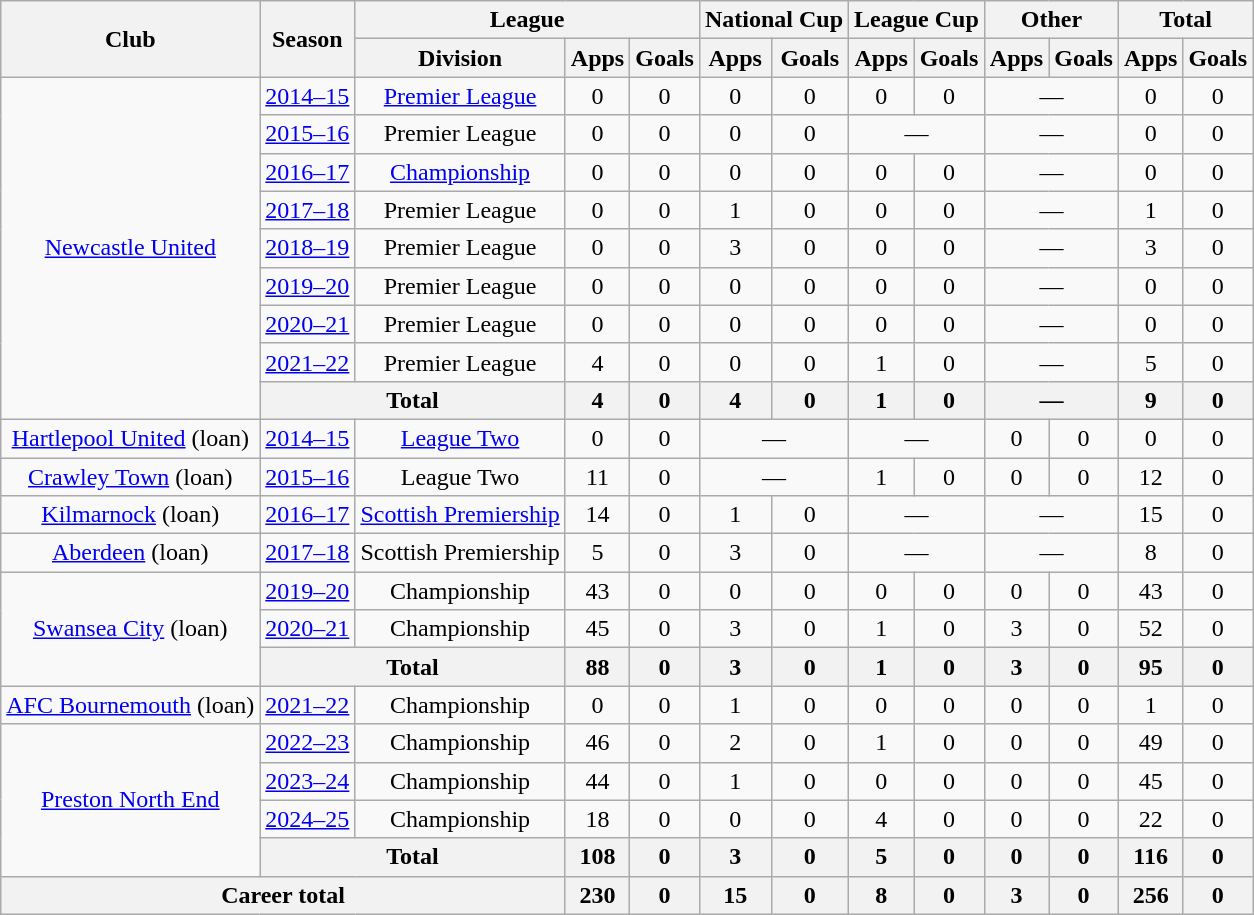<table class="wikitable" style="text-align:center">
<tr>
<th rowspan="2">Club</th>
<th rowspan="2">Season</th>
<th colspan="3">League</th>
<th colspan="2">National Cup</th>
<th colspan="2">League Cup</th>
<th colspan="2">Other</th>
<th colspan="2">Total</th>
</tr>
<tr>
<th>Division</th>
<th>Apps</th>
<th>Goals</th>
<th>Apps</th>
<th>Goals</th>
<th>Apps</th>
<th>Goals</th>
<th>Apps</th>
<th>Goals</th>
<th>Apps</th>
<th>Goals</th>
</tr>
<tr>
<td rowspan="9"><a href='#'>Newcastle United</a></td>
<td><a href='#'>2014–15</a></td>
<td><a href='#'>Premier League</a></td>
<td>0</td>
<td>0</td>
<td>0</td>
<td>0</td>
<td>0</td>
<td>0</td>
<td colspan="2">—</td>
<td>0</td>
<td>0</td>
</tr>
<tr>
<td><a href='#'>2015–16</a></td>
<td>Premier League</td>
<td>0</td>
<td>0</td>
<td>0</td>
<td>0</td>
<td colspan="2">—</td>
<td colspan="2">—</td>
<td>0</td>
<td>0</td>
</tr>
<tr>
<td><a href='#'>2016–17</a></td>
<td><a href='#'>Championship</a></td>
<td>0</td>
<td>0</td>
<td>0</td>
<td>0</td>
<td>0</td>
<td>0</td>
<td colspan="2">—</td>
<td>0</td>
<td>0</td>
</tr>
<tr>
<td><a href='#'>2017–18</a></td>
<td>Premier League</td>
<td>0</td>
<td>0</td>
<td>1</td>
<td>0</td>
<td>0</td>
<td>0</td>
<td colspan="2">—</td>
<td>1</td>
<td>0</td>
</tr>
<tr>
<td><a href='#'>2018–19</a></td>
<td>Premier League</td>
<td>0</td>
<td>0</td>
<td>3</td>
<td>0</td>
<td>0</td>
<td>0</td>
<td colspan="2">—</td>
<td>3</td>
<td>0</td>
</tr>
<tr>
<td><a href='#'>2019–20</a></td>
<td>Premier League</td>
<td>0</td>
<td>0</td>
<td>0</td>
<td>0</td>
<td>0</td>
<td>0</td>
<td colspan="2">—</td>
<td>0</td>
<td>0</td>
</tr>
<tr>
<td><a href='#'>2020–21</a></td>
<td>Premier League</td>
<td>0</td>
<td>0</td>
<td>0</td>
<td>0</td>
<td>0</td>
<td>0</td>
<td colspan="2">—</td>
<td>0</td>
<td>0</td>
</tr>
<tr>
<td><a href='#'>2021–22</a></td>
<td>Premier League</td>
<td>4</td>
<td>0</td>
<td>0</td>
<td>0</td>
<td>1</td>
<td>0</td>
<td colspan="2">—</td>
<td>5</td>
<td>0</td>
</tr>
<tr>
<th colspan="2">Total</th>
<th>4</th>
<th>0</th>
<th>4</th>
<th>0</th>
<th>1</th>
<th>0</th>
<th colspan="2">—</th>
<th>9</th>
<th>0</th>
</tr>
<tr>
<td><a href='#'>Hartlepool United</a> (loan)</td>
<td><a href='#'>2014–15</a></td>
<td><a href='#'>League Two</a></td>
<td>0</td>
<td>0</td>
<td colspan="2">—</td>
<td colspan="2">—</td>
<td>0</td>
<td>0</td>
<td>0</td>
<td>0</td>
</tr>
<tr>
<td><a href='#'>Crawley Town</a> (loan)</td>
<td><a href='#'>2015–16</a></td>
<td>League Two</td>
<td>11</td>
<td>0</td>
<td colspan="2">—</td>
<td>1</td>
<td>0</td>
<td>0</td>
<td>0</td>
<td>12</td>
<td>0</td>
</tr>
<tr>
<td><a href='#'>Kilmarnock</a> (loan)</td>
<td><a href='#'>2016–17</a></td>
<td><a href='#'>Scottish Premiership</a></td>
<td>14</td>
<td>0</td>
<td>1</td>
<td>0</td>
<td colspan="2">—</td>
<td colspan="2">—</td>
<td>15</td>
<td>0</td>
</tr>
<tr>
<td><a href='#'>Aberdeen</a> (loan)</td>
<td><a href='#'>2017–18</a></td>
<td>Scottish Premiership</td>
<td>5</td>
<td>0</td>
<td>3</td>
<td>0</td>
<td colspan="2">—</td>
<td colspan="2">—</td>
<td>8</td>
<td>0</td>
</tr>
<tr>
<td rowspan="3"><a href='#'>Swansea City</a> (loan)</td>
<td><a href='#'>2019–20</a></td>
<td>Championship</td>
<td>43</td>
<td>0</td>
<td>0</td>
<td>0</td>
<td>0</td>
<td>0</td>
<td>0</td>
<td>0</td>
<td>43</td>
<td>0</td>
</tr>
<tr>
<td><a href='#'>2020–21</a></td>
<td>Championship</td>
<td>45</td>
<td>0</td>
<td>3</td>
<td>0</td>
<td>1</td>
<td>0</td>
<td>3</td>
<td>0</td>
<td>52</td>
<td>0</td>
</tr>
<tr>
<th colspan="2">Total</th>
<th>88</th>
<th>0</th>
<th>3</th>
<th>0</th>
<th>1</th>
<th>0</th>
<th>3</th>
<th>0</th>
<th>95</th>
<th>0</th>
</tr>
<tr>
<td><a href='#'>AFC Bournemouth</a> (loan)</td>
<td><a href='#'>2021–22</a></td>
<td>Championship</td>
<td>0</td>
<td>0</td>
<td>1</td>
<td>0</td>
<td>0</td>
<td>0</td>
<td>0</td>
<td>0</td>
<td>1</td>
<td>0</td>
</tr>
<tr>
<td rowspan="4"><a href='#'>Preston North End</a></td>
<td><a href='#'>2022–23</a></td>
<td>Championship</td>
<td>46</td>
<td>0</td>
<td>2</td>
<td>0</td>
<td>1</td>
<td>0</td>
<td>0</td>
<td>0</td>
<td>49</td>
<td>0</td>
</tr>
<tr>
<td><a href='#'>2023–24</a></td>
<td>Championship</td>
<td>44</td>
<td>0</td>
<td>1</td>
<td>0</td>
<td>0</td>
<td>0</td>
<td>0</td>
<td>0</td>
<td>45</td>
<td>0</td>
</tr>
<tr>
<td><a href='#'>2024–25</a></td>
<td>Championship</td>
<td>18</td>
<td>0</td>
<td>0</td>
<td>0</td>
<td>4</td>
<td>0</td>
<td>0</td>
<td>0</td>
<td>22</td>
<td>0</td>
</tr>
<tr>
<th colspan="2">Total</th>
<th>108</th>
<th>0</th>
<th>3</th>
<th>0</th>
<th>5</th>
<th>0</th>
<th>0</th>
<th>0</th>
<th>116</th>
<th>0</th>
</tr>
<tr>
<th colspan="3">Career total</th>
<th>230</th>
<th>0</th>
<th>15</th>
<th>0</th>
<th>8</th>
<th>0</th>
<th>3</th>
<th>0</th>
<th>256</th>
<th>0</th>
</tr>
</table>
